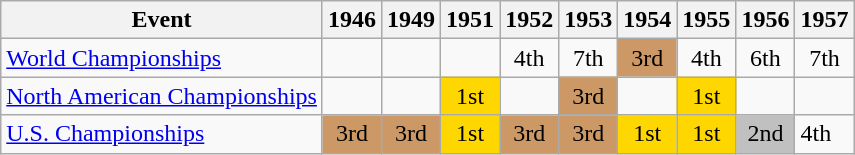<table class="wikitable">
<tr>
<th>Event</th>
<th>1946</th>
<th>1949</th>
<th>1951</th>
<th>1952</th>
<th>1953</th>
<th>1954</th>
<th>1955</th>
<th>1956</th>
<th>1957</th>
</tr>
<tr>
<td><a href='#'>World Championships</a></td>
<td></td>
<td></td>
<td></td>
<td align="center">4th</td>
<td align="center">7th</td>
<td align="center" bgcolor="#cc9966">3rd</td>
<td align="center">4th</td>
<td align="center">6th</td>
<td align="center">7th</td>
</tr>
<tr>
<td><a href='#'>North American Championships</a></td>
<td></td>
<td></td>
<td align="center" bgcolor="gold">1st</td>
<td></td>
<td align="center" bgcolor="#cc9966">3rd</td>
<td></td>
<td align="center" bgcolor="gold">1st</td>
<td></td>
<td></td>
</tr>
<tr>
<td><a href='#'>U.S. Championships</a></td>
<td align="center" bgcolor="#cc9966">3rd</td>
<td align="center" bgcolor="#cc9966">3rd</td>
<td align="center" bgcolor="gold">1st</td>
<td align="center" bgcolor="#cc9966">3rd</td>
<td align="center" bgcolor="#cc9966">3rd</td>
<td align="center" bgcolor="gold">1st</td>
<td align="center" bgcolor="gold">1st</td>
<td align="center" bgcolor="silver">2nd</td>
<td>4th</td>
</tr>
</table>
